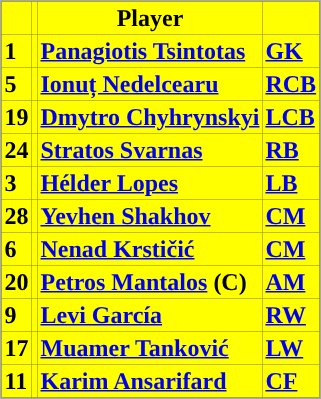<table class="toccolours" border="0" cellpadding="2" cellspacing="0" align="center" style="margin: 0.5em 0 1em 1em; background: #000000; border: 1px #aaaaaa solid;">
<tr bgcolor=#FFFF00>
<th></th>
<th></th>
<th>Player</th>
<th></th>
</tr>
<tr bgcolor=#FFFF00>
<td><strong>1</strong></td>
<td></td>
<td><a href='#'><span><strong>Panagiotis Tsintotas</strong></span></a></td>
<td><a href='#'><strong>GK</strong></a></td>
</tr>
<tr bgcolor=#FFFF00>
<td><strong>5</strong></td>
<td></td>
<td><a href='#'><span><strong>Ionuț Nedelcearu</strong></span></a></td>
<td><a href='#'><strong>RCB</strong></a></td>
</tr>
<tr bgcolor=#FFFF00>
<td><strong>19</strong></td>
<td></td>
<td><a href='#'><span><strong>Dmytro Chyhrynskyi</strong></span></a></td>
<td><a href='#'><strong>LCB</strong></a></td>
</tr>
<tr bgcolor=#FFFF00>
<td><strong>24</strong></td>
<td></td>
<td><a href='#'><span><strong>Stratos Svarnas</strong></span></a></td>
<td><a href='#'><strong>RB</strong></a></td>
</tr>
<tr bgcolor=#FFFF00>
<td><strong>3</strong></td>
<td></td>
<td><a href='#'><span><strong>Hélder Lopes</strong></span></a></td>
<td><a href='#'><strong>LB</strong></a></td>
</tr>
<tr bgcolor=#FFFF00>
<td><strong>28</strong></td>
<td></td>
<td><a href='#'><span><strong>Yevhen Shakhov</strong></span></a></td>
<td><a href='#'><strong>CM</strong></a></td>
</tr>
<tr bgcolor=#FFFF00>
<td><strong>6</strong></td>
<td></td>
<td><a href='#'><span><strong>Nenad Krstičić</strong></span></a></td>
<td><a href='#'><strong>CM</strong></a></td>
</tr>
<tr bgcolor=#FFFF00>
<td><strong>20</strong></td>
<td></td>
<td><a href='#'><span><strong>Petros Mantalos</strong></span></a> <strong>(C)</strong></td>
<td><a href='#'><strong>AM</strong></a></td>
</tr>
<tr bgcolor=#FFFF00>
<td><strong>9</strong></td>
<td></td>
<td><a href='#'><span><strong>Levi García</strong></span></a></td>
<td><a href='#'><strong>RW</strong></a></td>
</tr>
<tr bgcolor=#FFFF00>
<td><strong>17</strong></td>
<td></td>
<td><a href='#'><span><strong>Muamer Tanković</strong></span></a></td>
<td><a href='#'><strong>LW</strong></a></td>
</tr>
<tr bgcolor=#FFFF00>
<td><strong>11</strong></td>
<td></td>
<td><a href='#'><span><strong>Karim Ansarifard</strong></span></a></td>
<td><a href='#'><strong>CF</strong></a></td>
</tr>
</table>
